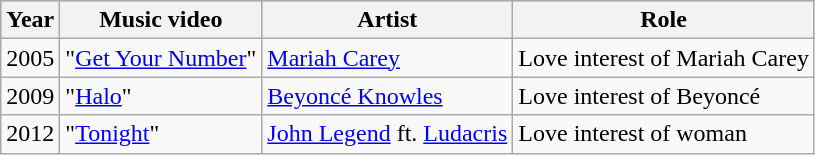<table class="wikitable">
<tr style="background:#b0c4de; text-align:center;">
<th>Year</th>
<th>Music video</th>
<th>Artist</th>
<th>Role</th>
</tr>
<tr>
<td>2005</td>
<td>"<a href='#'>Get Your Number</a>"</td>
<td><a href='#'>Mariah Carey</a></td>
<td>Love interest of Mariah Carey</td>
</tr>
<tr>
<td>2009</td>
<td>"<a href='#'>Halo</a>"</td>
<td><a href='#'>Beyoncé Knowles</a></td>
<td>Love interest of Beyoncé</td>
</tr>
<tr>
<td>2012</td>
<td>"<a href='#'>Tonight</a>"</td>
<td><a href='#'>John Legend</a> ft. <a href='#'>Ludacris</a></td>
<td>Love interest of woman</td>
</tr>
</table>
